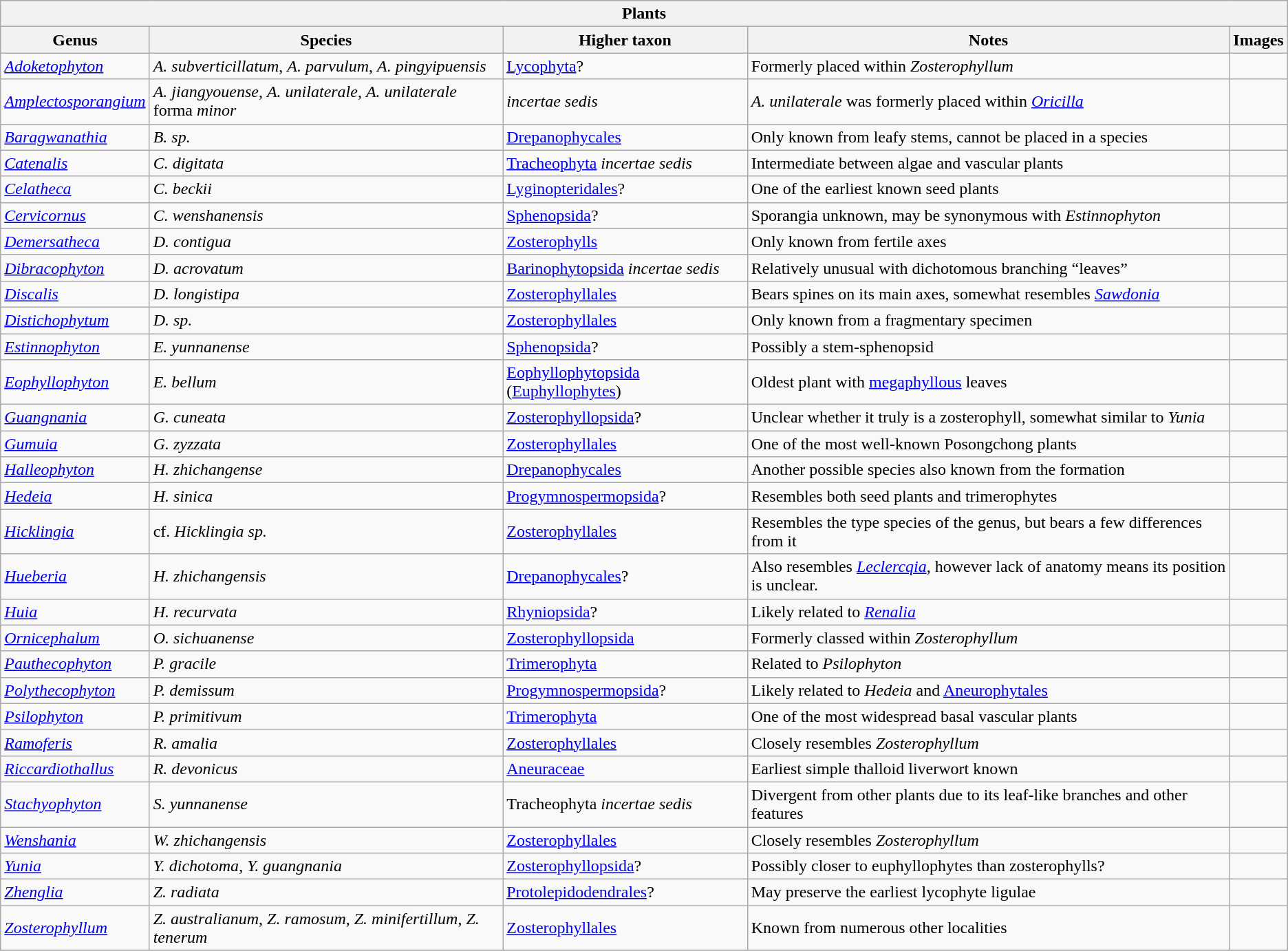<table class="wikitable sortable mw-collapsible">
<tr>
<th colspan="6" align="center">Plants</th>
</tr>
<tr>
<th>Genus</th>
<th>Species</th>
<th>Higher taxon</th>
<th>Notes</th>
<th>Images</th>
</tr>
<tr>
<td><em><a href='#'>Adoketophyton</a></em></td>
<td><em>A. subverticillatum</em>, <em>A. parvulum</em>, <em>A. pingyipuensis</em></td>
<td><a href='#'>Lycophyta</a>?</td>
<td>Formerly placed within <em>Zosterophyllum</em></td>
<td></td>
</tr>
<tr>
<td><em><a href='#'>Amplectosporangium</a></em></td>
<td><em>A. jiangyouense</em>, <em>A. unilaterale</em>, <em>A. unilaterale</em> forma <em>minor</em></td>
<td><em>incertae sedis</em></td>
<td><em>A. unilaterale</em> was formerly placed within <em><a href='#'>Oricilla</a></em></td>
<td></td>
</tr>
<tr>
<td><em><a href='#'>Baragwanathia</a></em></td>
<td><em>B. sp.</em></td>
<td><a href='#'>Drepanophycales</a></td>
<td>Only known from leafy stems, cannot be placed in a species</td>
<td></td>
</tr>
<tr>
<td><em><a href='#'>Catenalis</a></em></td>
<td><em>C. digitata</em></td>
<td><a href='#'>Tracheophyta</a> <em>incertae sedis</em></td>
<td>Intermediate between algae and vascular plants</td>
<td></td>
</tr>
<tr>
<td><em><a href='#'>Celatheca</a></em></td>
<td><em>C. beckii</em></td>
<td><a href='#'>Lyginopteridales</a>?</td>
<td>One of the earliest known seed plants</td>
<td></td>
</tr>
<tr>
<td><em><a href='#'>Cervicornus</a></em></td>
<td><em>C. wenshanensis</em></td>
<td><a href='#'>Sphenopsida</a>?</td>
<td>Sporangia unknown, may be synonymous with <em>Estinnophyton</em></td>
<td></td>
</tr>
<tr>
<td><em><a href='#'>Demersatheca</a></em></td>
<td><em>D. contigua</em></td>
<td><a href='#'>Zosterophylls</a></td>
<td>Only known from fertile axes</td>
<td></td>
</tr>
<tr>
<td><em><a href='#'>Dibracophyton</a></em></td>
<td><em>D. acrovatum</em></td>
<td><a href='#'>Barinophytopsida</a> <em>incertae sedis</em></td>
<td>Relatively unusual with dichotomous branching “leaves”</td>
<td></td>
</tr>
<tr>
<td><em><a href='#'>Discalis</a></em></td>
<td><em>D. longistipa</em></td>
<td><a href='#'>Zosterophyllales</a></td>
<td>Bears spines on its main axes, somewhat resembles <em><a href='#'>Sawdonia</a></em></td>
<td></td>
</tr>
<tr>
<td><em><a href='#'>Distichophytum</a></em></td>
<td><em>D. sp.</em></td>
<td><a href='#'>Zosterophyllales</a></td>
<td>Only known from a fragmentary specimen</td>
<td></td>
</tr>
<tr>
<td><em><a href='#'>Estinnophyton</a></em></td>
<td><em>E. yunnanense</em></td>
<td><a href='#'>Sphenopsida</a>?</td>
<td>Possibly a stem-sphenopsid</td>
<td></td>
</tr>
<tr>
<td><em><a href='#'>Eophyllophyton</a></em></td>
<td><em>E. bellum</em></td>
<td><a href='#'>Eophyllophytopsida</a> (<a href='#'>Euphyllophytes</a>)</td>
<td>Oldest plant with <a href='#'>megaphyllous</a> leaves</td>
<td></td>
</tr>
<tr>
<td><em><a href='#'>Guangnania</a></em></td>
<td><em>G. cuneata</em></td>
<td><a href='#'>Zosterophyllopsida</a>?</td>
<td>Unclear whether it truly is a zosterophyll, somewhat similar to <em>Yunia</em></td>
<td></td>
</tr>
<tr>
<td><em><a href='#'>Gumuia</a></em></td>
<td><em>G. zyzzata</em></td>
<td><a href='#'>Zosterophyllales</a></td>
<td>One of the most well-known Posongchong plants</td>
<td></td>
</tr>
<tr>
<td><em><a href='#'>Halleophyton</a></em></td>
<td><em>H. zhichangense</em></td>
<td><a href='#'>Drepanophycales</a></td>
<td>Another possible species also known from the formation</td>
<td></td>
</tr>
<tr>
<td><em><a href='#'>Hedeia</a></em></td>
<td><em>H. sinica</em></td>
<td><a href='#'>Progymnospermopsida</a>?</td>
<td>Resembles both seed plants and trimerophytes</td>
<td></td>
</tr>
<tr>
<td><em><a href='#'>Hicklingia</a></em></td>
<td>cf. <em>Hicklingia sp.</em></td>
<td><a href='#'>Zosterophyllales</a></td>
<td>Resembles the type species of the genus, but bears a few differences from it</td>
<td></td>
</tr>
<tr>
<td><em><a href='#'>Hueberia</a></em></td>
<td><em>H. zhichangensis</em></td>
<td><a href='#'>Drepanophycales</a>?</td>
<td>Also resembles <em><a href='#'>Leclercqia</a></em>, however lack of anatomy means its position is unclear.</td>
<td></td>
</tr>
<tr>
<td><em><a href='#'>Huia</a></em></td>
<td><em>H. recurvata</em></td>
<td><a href='#'>Rhyniopsida</a>?</td>
<td>Likely related to <em><a href='#'>Renalia</a></em></td>
<td></td>
</tr>
<tr>
<td><em><a href='#'>Ornicephalum</a></em></td>
<td><em>O. sichuanense</em></td>
<td><a href='#'>Zosterophyllopsida</a></td>
<td>Formerly classed within <em>Zosterophyllum</em></td>
<td></td>
</tr>
<tr>
<td><em><a href='#'>Pauthecophyton</a></em></td>
<td><em>P. gracile</em></td>
<td><a href='#'>Trimerophyta</a></td>
<td>Related to <em>Psilophyton</em></td>
<td></td>
</tr>
<tr>
<td><em><a href='#'>Polythecophyton</a></em></td>
<td><em>P. demissum</em></td>
<td><a href='#'>Progymnospermopsida</a>?</td>
<td>Likely related to <em>Hedeia</em> and <a href='#'>Aneurophytales</a></td>
<td></td>
</tr>
<tr>
<td><em><a href='#'>Psilophyton</a></em></td>
<td><em>P. primitivum</em></td>
<td><a href='#'>Trimerophyta</a></td>
<td>One of the most widespread basal vascular plants</td>
<td></td>
</tr>
<tr>
<td><em><a href='#'>Ramoferis</a></em></td>
<td><em>R. amalia</em></td>
<td><a href='#'>Zosterophyllales</a></td>
<td>Closely resembles <em>Zosterophyllum</em></td>
<td></td>
</tr>
<tr>
<td><em><a href='#'>Riccardiothallus</a></em></td>
<td><em>R. devonicus</em></td>
<td><a href='#'>Aneuraceae</a></td>
<td>Earliest simple thalloid liverwort known</td>
<td></td>
</tr>
<tr>
<td><em><a href='#'>Stachyophyton</a></em></td>
<td><em>S. yunnanense</em></td>
<td>Tracheophyta <em>incertae sedis</em></td>
<td>Divergent from other plants due to its leaf-like branches and other features</td>
<td></td>
</tr>
<tr>
<td><em><a href='#'>Wenshania</a></em></td>
<td><em>W. zhichangensis</em></td>
<td><a href='#'>Zosterophyllales</a></td>
<td>Closely resembles <em>Zosterophyllum</em></td>
<td></td>
</tr>
<tr>
<td><em><a href='#'>Yunia</a></em></td>
<td><em>Y. dichotoma</em>, <em>Y. guangnania</em></td>
<td><a href='#'>Zosterophyllopsida</a>?</td>
<td>Possibly closer to euphyllophytes than zosterophylls?</td>
<td></td>
</tr>
<tr>
<td><em><a href='#'>Zhenglia</a></em></td>
<td><em>Z. radiata</em></td>
<td><a href='#'>Protolepidodendrales</a>?</td>
<td>May preserve the earliest lycophyte ligulae</td>
<td></td>
</tr>
<tr>
<td><em><a href='#'>Zosterophyllum</a></em></td>
<td><em>Z. australianum</em>, <em>Z. ramosum</em>, <em>Z. minifertillum</em>, <em>Z. tenerum</em></td>
<td><a href='#'>Zosterophyllales</a></td>
<td>Known from numerous other localities</td>
<td></td>
</tr>
<tr>
</tr>
</table>
